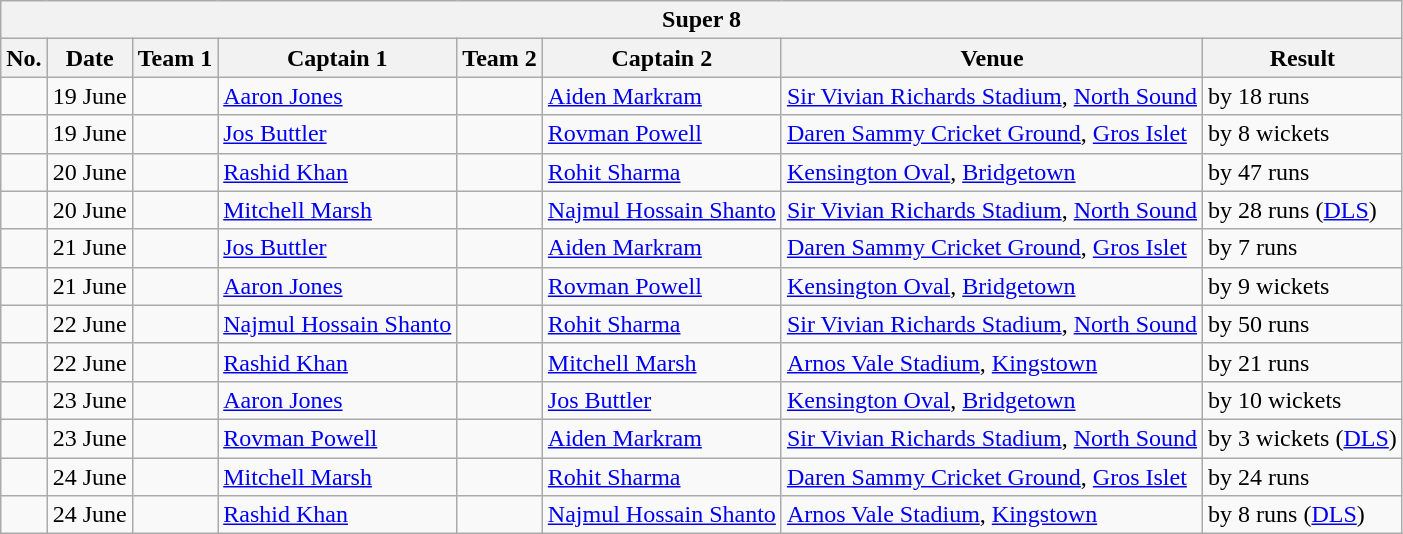<table class="wikitable">
<tr>
<th colspan="8">Super 8</th>
</tr>
<tr>
<th scope=col>No.</th>
<th scope=col>Date</th>
<th scope=col>Team 1</th>
<th scope=col>Captain 1</th>
<th scope=col>Team 2</th>
<th scope=col>Captain 2</th>
<th scope=col>Venue</th>
<th scope=col>Result</th>
</tr>
<tr>
<td></td>
<td>19 June</td>
<td></td>
<td><a href='#'>Aaron Jones</a></td>
<td></td>
<td><a href='#'>Aiden Markram</a></td>
<td><a href='#'>Sir Vivian Richards Stadium</a>, <a href='#'>North Sound</a></td>
<td> by 18 runs</td>
</tr>
<tr>
<td></td>
<td>19 June</td>
<td></td>
<td><a href='#'>Jos Buttler</a></td>
<td></td>
<td><a href='#'>Rovman Powell</a></td>
<td><a href='#'>Daren Sammy Cricket Ground</a>, <a href='#'>Gros Islet</a></td>
<td> by 8 wickets</td>
</tr>
<tr>
<td></td>
<td>20 June</td>
<td></td>
<td><a href='#'>Rashid Khan</a></td>
<td></td>
<td><a href='#'>Rohit Sharma</a></td>
<td><a href='#'>Kensington Oval</a>, <a href='#'>Bridgetown</a></td>
<td> by 47 runs</td>
</tr>
<tr>
<td></td>
<td>20 June</td>
<td></td>
<td><a href='#'>Mitchell Marsh</a></td>
<td></td>
<td><a href='#'>Najmul Hossain Shanto</a></td>
<td><a href='#'>Sir Vivian Richards Stadium</a>, <a href='#'>North Sound</a></td>
<td> by 28 runs (<a href='#'>DLS</a>)</td>
</tr>
<tr>
<td></td>
<td>21 June</td>
<td></td>
<td><a href='#'>Jos Buttler</a></td>
<td></td>
<td><a href='#'>Aiden Markram</a></td>
<td><a href='#'>Daren Sammy Cricket Ground</a>, <a href='#'>Gros Islet</a></td>
<td> by 7 runs</td>
</tr>
<tr>
<td></td>
<td>21 June</td>
<td></td>
<td><a href='#'>Aaron Jones</a></td>
<td></td>
<td><a href='#'>Rovman Powell</a></td>
<td><a href='#'>Kensington Oval</a>, <a href='#'>Bridgetown</a></td>
<td> by 9 wickets</td>
</tr>
<tr>
<td></td>
<td>22 June</td>
<td></td>
<td><a href='#'>Najmul Hossain Shanto</a></td>
<td></td>
<td><a href='#'>Rohit Sharma</a></td>
<td><a href='#'>Sir Vivian Richards Stadium</a>, <a href='#'>North Sound</a></td>
<td> by 50 runs</td>
</tr>
<tr>
<td></td>
<td>22 June</td>
<td></td>
<td><a href='#'>Rashid Khan</a></td>
<td></td>
<td><a href='#'>Mitchell Marsh</a></td>
<td><a href='#'>Arnos Vale Stadium</a>, <a href='#'>Kingstown</a></td>
<td> by 21 runs</td>
</tr>
<tr>
<td></td>
<td>23 June</td>
<td></td>
<td><a href='#'>Aaron Jones</a></td>
<td></td>
<td><a href='#'>Jos Buttler</a></td>
<td><a href='#'>Kensington Oval</a>, <a href='#'>Bridgetown</a></td>
<td> by 10 wickets</td>
</tr>
<tr>
<td></td>
<td>23 June</td>
<td></td>
<td><a href='#'>Rovman Powell</a></td>
<td></td>
<td><a href='#'>Aiden Markram</a></td>
<td><a href='#'>Sir Vivian Richards Stadium</a>, <a href='#'>North Sound</a></td>
<td> by 3 wickets (<a href='#'>DLS</a>)</td>
</tr>
<tr>
<td></td>
<td>24 June</td>
<td></td>
<td><a href='#'>Mitchell Marsh</a></td>
<td></td>
<td><a href='#'>Rohit Sharma</a></td>
<td><a href='#'>Daren Sammy Cricket Ground</a>, <a href='#'>Gros Islet</a></td>
<td> by 24 runs</td>
</tr>
<tr>
<td></td>
<td>24 June</td>
<td></td>
<td><a href='#'>Rashid Khan</a></td>
<td></td>
<td><a href='#'>Najmul Hossain Shanto</a></td>
<td><a href='#'>Arnos Vale Stadium</a>, <a href='#'>Kingstown</a></td>
<td> by 8 runs (<a href='#'>DLS</a>)</td>
</tr>
</table>
